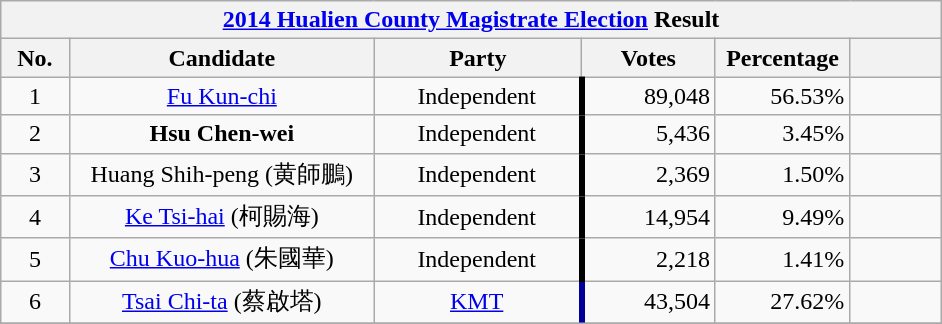<table class="wikitable" style="text-align:center;margin: 1em auto;">
<tr>
<th colspan="7" width=620px><a href='#'>2014 Hualien County Magistrate Election</a> Result</th>
</tr>
<tr>
<th width=35>No.</th>
<th width=180>Candidate</th>
<th width=120>Party</th>
<th width=75>Votes</th>
<th width=75>Percentage</th>
<th width=49></th>
</tr>
<tr>
<td>1</td>
<td><a href='#'>Fu Kun-chi</a></td>
<td>Independent</td>
<td style="border-left:4px solid #000000;" align="right">89,048</td>
<td align="right">56.53%</td>
<td align="center"></td>
</tr>
<tr>
<td>2</td>
<td><strong>Hsu Chen-wei</strong></td>
<td>Independent</td>
<td style="border-left:4px solid #000000;" align="right">5,436</td>
<td align="right">3.45%</td>
<td align="center"></td>
</tr>
<tr>
<td>3</td>
<td>Huang Shih-peng (黄師鵬)</td>
<td>Independent</td>
<td style="border-left:4px solid #000000;" align="right">2,369</td>
<td align="right">1.50%</td>
<td align="center"></td>
</tr>
<tr>
<td>4</td>
<td><a href='#'>Ke Tsi-hai</a> (柯賜海)</td>
<td>Independent</td>
<td style="border-left:4px solid #000000;" align="right">14,954</td>
<td align="right">9.49%</td>
<td align="center"></td>
</tr>
<tr>
<td>5</td>
<td><a href='#'>Chu Kuo-hua</a> (朱國華)</td>
<td>Independent</td>
<td style="border-left:4px solid #000000;" align="right">2,218</td>
<td align="right">1.41%</td>
<td align="center"></td>
</tr>
<tr>
<td>6</td>
<td><a href='#'>Tsai Chi-ta</a> (蔡啟塔)</td>
<td><a href='#'>KMT</a></td>
<td style="border-left:4px solid #000099;" align="right">43,504</td>
<td align="right">27.62%</td>
<td align="center"></td>
</tr>
<tr bgcolor=EEEEEE>
</tr>
</table>
